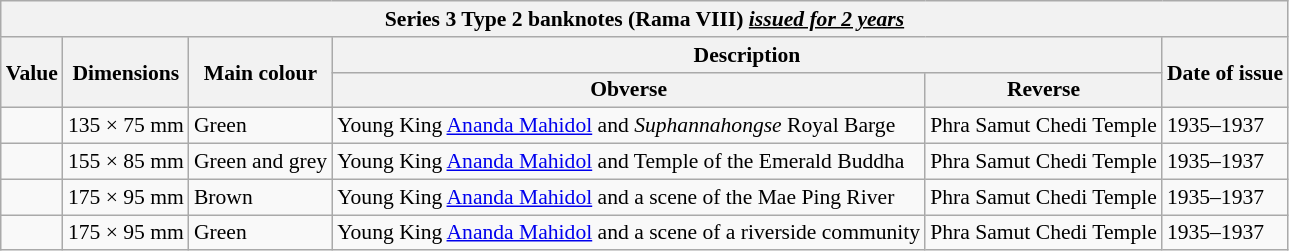<table class="wikitable" style="font-size: 90%" style="width:100%; text-align: center">
<tr>
<th colspan="8">Series 3 Type 2 banknotes (Rama VIII) <em><u>issued for 2 years</u></em></th>
</tr>
<tr>
<th rowspan="2">Value</th>
<th rowspan="2">Dimensions</th>
<th rowspan="2">Main colour</th>
<th colspan="2">Description</th>
<th rowspan="2">Date of issue</th>
</tr>
<tr>
<th>Obverse</th>
<th>Reverse</th>
</tr>
<tr>
<td></td>
<td>135 × 75 mm</td>
<td>Green</td>
<td>Young King <a href='#'>Ananda Mahidol</a> and <em>Suphannahongse</em> Royal Barge</td>
<td>Phra Samut Chedi Temple</td>
<td>1935–1937</td>
</tr>
<tr>
<td></td>
<td>155 × 85 mm</td>
<td>Green and grey</td>
<td>Young King <a href='#'>Ananda Mahidol</a> and Temple of the Emerald Buddha</td>
<td>Phra Samut Chedi Temple</td>
<td>1935–1937</td>
</tr>
<tr>
<td></td>
<td>175 × 95 mm</td>
<td>Brown</td>
<td>Young King <a href='#'>Ananda Mahidol</a> and a scene of the Mae Ping River</td>
<td>Phra Samut Chedi Temple</td>
<td>1935–1937</td>
</tr>
<tr>
<td></td>
<td>175 × 95 mm</td>
<td>Green</td>
<td>Young King <a href='#'>Ananda Mahidol</a> and a scene of a riverside community</td>
<td>Phra Samut Chedi Temple</td>
<td>1935–1937</td>
</tr>
</table>
